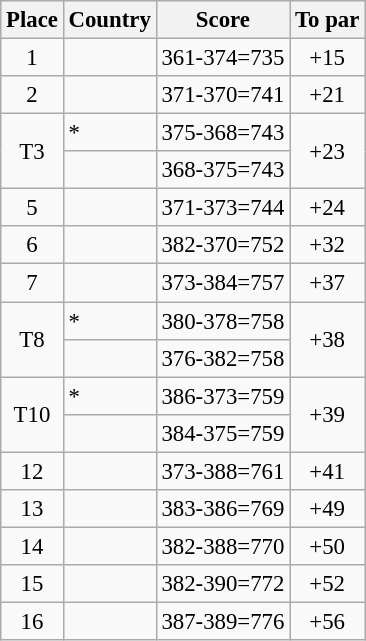<table class="wikitable" style="font-size:95%;">
<tr>
<th>Place</th>
<th>Country</th>
<th>Score</th>
<th>To par</th>
</tr>
<tr>
<td align="center">1</td>
<td></td>
<td>361-374=735</td>
<td align="center">+15</td>
</tr>
<tr>
<td align="center">2</td>
<td></td>
<td>371-370=741</td>
<td align="center">+21</td>
</tr>
<tr>
<td rowspan="2" align="center">T3</td>
<td> *</td>
<td>375-368=743</td>
<td rowspan="2" align="center">+23</td>
</tr>
<tr>
<td></td>
<td>368-375=743</td>
</tr>
<tr>
<td align="center">5</td>
<td></td>
<td>371-373=744</td>
<td align="center">+24</td>
</tr>
<tr>
<td align="center">6</td>
<td></td>
<td>382-370=752</td>
<td align="center">+32</td>
</tr>
<tr>
<td align="center">7</td>
<td></td>
<td>373-384=757</td>
<td align="center">+37</td>
</tr>
<tr>
<td rowspan="2" align="center">T8</td>
<td> *</td>
<td>380-378=758</td>
<td rowspan="2" align="center">+38</td>
</tr>
<tr>
<td></td>
<td>376-382=758</td>
</tr>
<tr>
<td rowspan="2" align="center">T10</td>
<td> *</td>
<td>386-373=759</td>
<td rowspan="2" align="center">+39</td>
</tr>
<tr>
<td></td>
<td>384-375=759</td>
</tr>
<tr>
<td align="center">12</td>
<td></td>
<td>373-388=761</td>
<td align="center">+41</td>
</tr>
<tr>
<td align="center">13</td>
<td></td>
<td>383-386=769</td>
<td align="center">+49</td>
</tr>
<tr>
<td align="center">14</td>
<td></td>
<td>382-388=770</td>
<td align="center">+50</td>
</tr>
<tr>
<td align="center">15</td>
<td></td>
<td>382-390=772</td>
<td align="center">+52</td>
</tr>
<tr>
<td align="center">16</td>
<td></td>
<td>387-389=776</td>
<td align="center">+56</td>
</tr>
</table>
